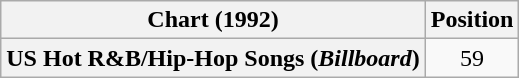<table class="wikitable plainrowheaders" style="text-align:center">
<tr>
<th scope="col">Chart (1992)</th>
<th scope="col">Position</th>
</tr>
<tr>
<th scope="row">US Hot R&B/Hip-Hop Songs (<em>Billboard</em>)</th>
<td>59</td>
</tr>
</table>
